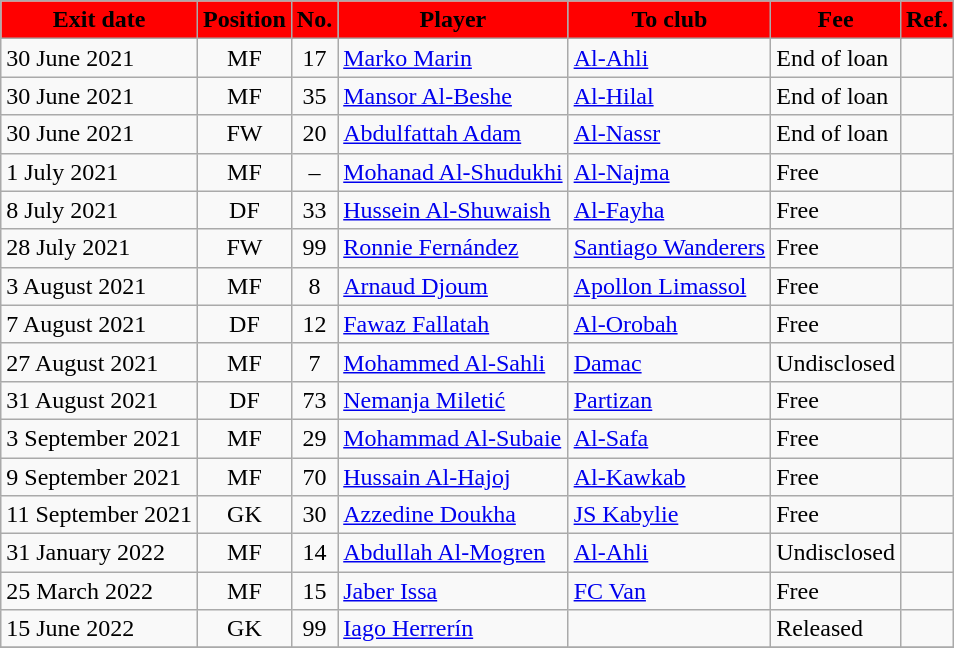<table class="wikitable sortable">
<tr>
<th style="background:red; color:black;"><strong>Exit date</strong></th>
<th style="background:red; color:black;"><strong>Position</strong></th>
<th style="background:red; color:black;"><strong>No.</strong></th>
<th style="background:red; color:black;"><strong>Player</strong></th>
<th style="background:red; color:black;"><strong>To club</strong></th>
<th style="background:red; color:black;"><strong>Fee</strong></th>
<th style="background:red; color:black;"><strong>Ref.</strong></th>
</tr>
<tr>
<td>30 June 2021</td>
<td style="text-align:center;">MF</td>
<td style="text-align:center;">17</td>
<td style="text-align:left;"> <a href='#'>Marko Marin</a></td>
<td style="text-align:left;"> <a href='#'>Al-Ahli</a></td>
<td>End of loan</td>
<td></td>
</tr>
<tr>
<td>30 June 2021</td>
<td style="text-align:center;">MF</td>
<td style="text-align:center;">35</td>
<td style="text-align:left;"> <a href='#'>Mansor Al-Beshe</a></td>
<td style="text-align:left;"> <a href='#'>Al-Hilal</a></td>
<td>End of loan</td>
<td></td>
</tr>
<tr>
<td>30 June 2021</td>
<td style="text-align:center;">FW</td>
<td style="text-align:center;">20</td>
<td style="text-align:left;"> <a href='#'>Abdulfattah Adam</a></td>
<td style="text-align:left;"> <a href='#'>Al-Nassr</a></td>
<td>End of loan</td>
<td></td>
</tr>
<tr>
<td>1 July 2021</td>
<td style="text-align:center;">MF</td>
<td style="text-align:center;">–</td>
<td style="text-align:left;"> <a href='#'>Mohanad Al-Shudukhi</a></td>
<td style="text-align:left;"> <a href='#'>Al-Najma</a></td>
<td>Free</td>
<td></td>
</tr>
<tr>
<td>8 July 2021</td>
<td style="text-align:center;">DF</td>
<td style="text-align:center;">33</td>
<td style="text-align:left;"> <a href='#'>Hussein Al-Shuwaish</a></td>
<td style="text-align:left;"> <a href='#'>Al-Fayha</a></td>
<td>Free</td>
<td></td>
</tr>
<tr>
<td>28 July 2021</td>
<td style="text-align:center;">FW</td>
<td style="text-align:center;">99</td>
<td style="text-align:left;"> <a href='#'>Ronnie Fernández</a></td>
<td style="text-align:left;"> <a href='#'>Santiago Wanderers</a></td>
<td>Free</td>
<td></td>
</tr>
<tr>
<td>3 August 2021</td>
<td style="text-align:center;">MF</td>
<td style="text-align:center;">8</td>
<td style="text-align:left;"> <a href='#'>Arnaud Djoum</a></td>
<td style="text-align:left;"> <a href='#'>Apollon Limassol</a></td>
<td>Free</td>
<td></td>
</tr>
<tr>
<td>7 August 2021</td>
<td style="text-align:center;">DF</td>
<td style="text-align:center;">12</td>
<td style="text-align:left;"> <a href='#'>Fawaz Fallatah</a></td>
<td style="text-align:left;"> <a href='#'>Al-Orobah</a></td>
<td>Free</td>
<td></td>
</tr>
<tr>
<td>27 August 2021</td>
<td style="text-align:center;">MF</td>
<td style="text-align:center;">7</td>
<td style="text-align:left;"> <a href='#'>Mohammed Al-Sahli</a></td>
<td style="text-align:left;"> <a href='#'>Damac</a></td>
<td>Undisclosed</td>
<td></td>
</tr>
<tr>
<td>31 August 2021</td>
<td style="text-align:center;">DF</td>
<td style="text-align:center;">73</td>
<td style="text-align:left;"> <a href='#'>Nemanja Miletić</a></td>
<td style="text-align:left;"> <a href='#'>Partizan</a></td>
<td>Free</td>
<td></td>
</tr>
<tr>
<td>3 September 2021</td>
<td style="text-align:center;">MF</td>
<td style="text-align:center;">29</td>
<td style="text-align:left;"> <a href='#'>Mohammad Al-Subaie</a></td>
<td style="text-align:left;"> <a href='#'>Al-Safa</a></td>
<td>Free</td>
<td></td>
</tr>
<tr>
<td>9 September 2021</td>
<td style="text-align:center;">MF</td>
<td style="text-align:center;">70</td>
<td style="text-align:left;"> <a href='#'>Hussain Al-Hajoj</a></td>
<td style="text-align:left;"> <a href='#'>Al-Kawkab</a></td>
<td>Free</td>
<td></td>
</tr>
<tr>
<td>11 September 2021</td>
<td style="text-align:center;">GK</td>
<td style="text-align:center;">30</td>
<td style="text-align:left;"> <a href='#'>Azzedine Doukha</a></td>
<td style="text-align:left;"> <a href='#'>JS Kabylie</a></td>
<td>Free</td>
<td></td>
</tr>
<tr>
<td>31 January 2022</td>
<td style="text-align:center;">MF</td>
<td style="text-align:center;">14</td>
<td style="text-align:left;"> <a href='#'>Abdullah Al-Mogren</a></td>
<td style="text-align:left;"> <a href='#'>Al-Ahli</a></td>
<td>Undisclosed</td>
<td></td>
</tr>
<tr>
<td>25 March 2022</td>
<td style="text-align:center;">MF</td>
<td style="text-align:center;">15</td>
<td style="text-align:left;"> <a href='#'>Jaber Issa</a></td>
<td style="text-align:left;"> <a href='#'>FC Van</a></td>
<td>Free</td>
<td></td>
</tr>
<tr>
<td>15 June 2022</td>
<td style="text-align:center;">GK</td>
<td style="text-align:center;">99</td>
<td style="text-align:left;"> <a href='#'>Iago Herrerín</a></td>
<td style="text-align:left;"></td>
<td>Released</td>
<td></td>
</tr>
<tr>
</tr>
</table>
